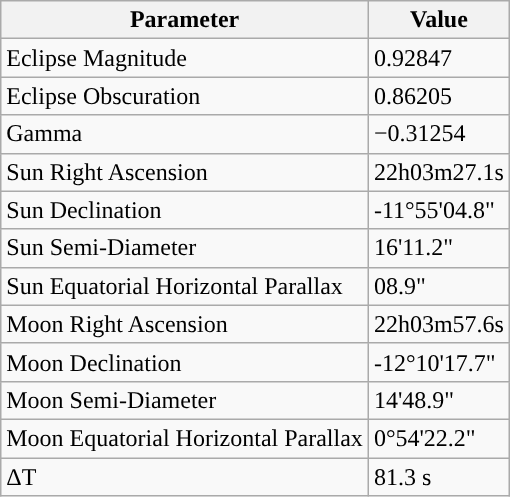<table class="wikitable">
<tr>
<th>Parameter</th>
<th>Value</th>
</tr>
<tr>
<td>Eclipse Magnitude</td>
<td>0.92847</td>
</tr>
<tr>
<td>Eclipse Obscuration</td>
<td>0.86205</td>
</tr>
<tr>
<td>Gamma</td>
<td>−0.31254</td>
</tr>
<tr>
<td>Sun Right Ascension</td>
<td>22h03m27.1s</td>
</tr>
<tr>
<td>Sun Declination</td>
<td>-11°55'04.8"</td>
</tr>
<tr>
<td>Sun Semi-Diameter</td>
<td>16'11.2"</td>
</tr>
<tr>
<td>Sun Equatorial Horizontal Parallax</td>
<td>08.9"</td>
</tr>
<tr>
<td>Moon Right Ascension</td>
<td>22h03m57.6s</td>
</tr>
<tr>
<td>Moon Declination</td>
<td>-12°10'17.7"</td>
</tr>
<tr>
<td>Moon Semi-Diameter</td>
<td>14'48.9"</td>
</tr>
<tr>
<td>Moon Equatorial Horizontal Parallax</td>
<td>0°54'22.2"</td>
</tr>
<tr>
<td>ΔT</td>
<td>81.3 s</td>
</tr>
</table>
